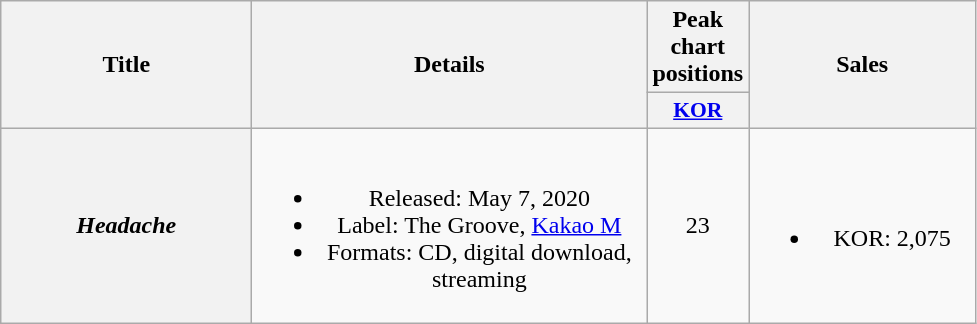<table class="wikitable plainrowheaders" style="text-align:center;" border="1">
<tr>
<th scope="col" rowspan="2" style="width:10em;">Title</th>
<th scope="col" rowspan="2" style="width:16em;">Details</th>
<th scope="col">Peak chart positions</th>
<th scope="col" rowspan="2" style="width:9em;">Sales</th>
</tr>
<tr>
<th scope="col" style="width:2.2em;font-size:90%;"><a href='#'>KOR</a><br></th>
</tr>
<tr>
<th scope="row"><em>Headache</em></th>
<td><br><ul><li>Released: May 7, 2020</li><li>Label: The Groove, <a href='#'>Kakao M</a></li><li>Formats: CD, digital download, streaming</li></ul></td>
<td>23</td>
<td><br><ul><li>KOR: 2,075</li></ul></td>
</tr>
</table>
